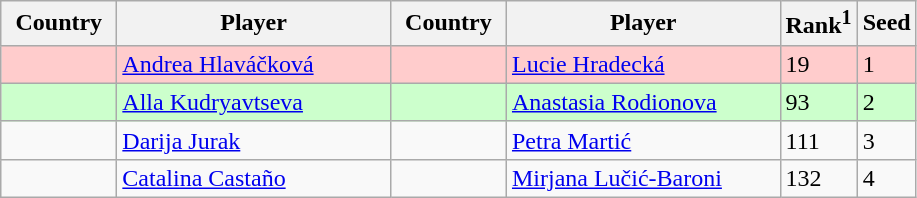<table class="sortable wikitable">
<tr>
<th style="width:70px;">Country</th>
<th style="width:175px;">Player</th>
<th style="width:70px;">Country</th>
<th style="width:175px;">Player</th>
<th>Rank<sup>1</sup></th>
<th>Seed</th>
</tr>
<tr style="background:#fcc;">
<td></td>
<td><a href='#'>Andrea Hlaváčková</a></td>
<td></td>
<td><a href='#'>Lucie Hradecká</a></td>
<td>19</td>
<td>1</td>
</tr>
<tr style="background:#cfc;">
<td></td>
<td><a href='#'>Alla Kudryavtseva</a></td>
<td></td>
<td><a href='#'>Anastasia Rodionova</a></td>
<td>93</td>
<td>2</td>
</tr>
<tr>
<td></td>
<td><a href='#'>Darija Jurak</a></td>
<td></td>
<td><a href='#'>Petra Martić</a></td>
<td>111</td>
<td>3</td>
</tr>
<tr>
<td></td>
<td><a href='#'>Catalina Castaño</a></td>
<td></td>
<td><a href='#'>Mirjana Lučić-Baroni</a></td>
<td>132</td>
<td>4</td>
</tr>
</table>
